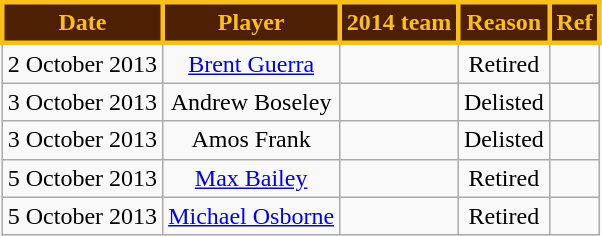<table class="wikitable" style="text-align:center">
<tr>
<th style="background:#4D2004; color:#FBBF15; border: solid #FBBF15">Date</th>
<th style="background:#4D2004; color:#FBBF15; border: solid #FBBF15">Player</th>
<th style="background:#4D2004; color:#FBBF15; border: solid #FBBF15">2014 team</th>
<th style="background:#4D2004; color:#FBBF15; border: solid #FBBF15">Reason</th>
<th style="background:#4D2004; color:#FBBF15; border: solid #FBBF15">Ref</th>
</tr>
<tr>
<td>2 October 2013</td>
<td><a href='#'>Brent Guerra</a></td>
<td></td>
<td>Retired</td>
<td></td>
</tr>
<tr>
<td>3 October 2013</td>
<td>Andrew Boseley</td>
<td></td>
<td>Delisted</td>
<td></td>
</tr>
<tr>
<td>3 October 2013</td>
<td>Amos Frank</td>
<td></td>
<td>Delisted</td>
<td></td>
</tr>
<tr>
<td>5 October 2013</td>
<td><a href='#'>Max Bailey</a></td>
<td></td>
<td>Retired</td>
<td></td>
</tr>
<tr>
<td>5 October 2013</td>
<td><a href='#'>Michael Osborne</a></td>
<td></td>
<td>Retired</td>
<td></td>
</tr>
</table>
